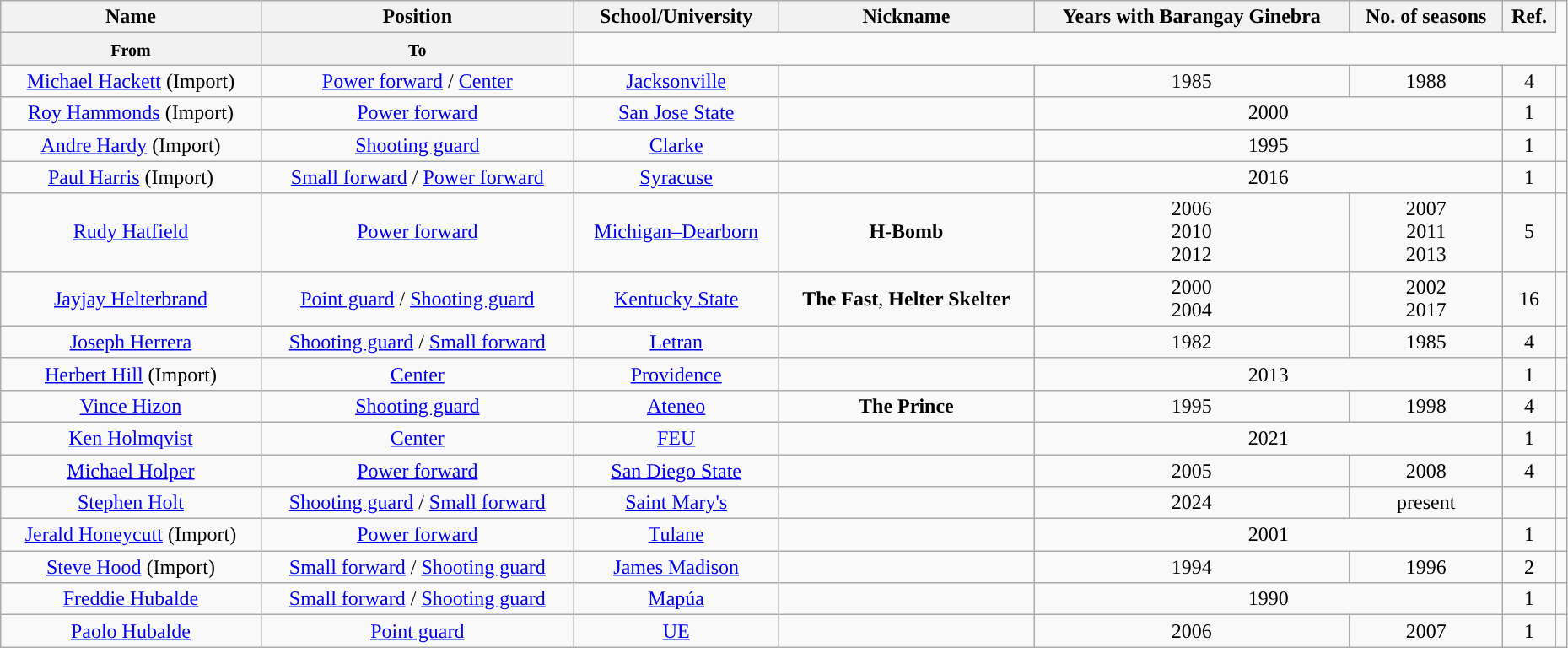<table class="wikitable sortable" style="text-align:center" width="98%">
<tr>
<th>Name</th>
<th>Position</th>
<th>School/University</th>
<th>Nickname</th>
<th>Years with Barangay Ginebra</th>
<th>No. of seasons</th>
<th>Ref.</th>
</tr>
<tr>
<th><small>From</small></th>
<th><small>To</small></th>
</tr>
<tr>
<td><a href='#'>Michael Hackett</a> (Import)</td>
<td><a href='#'>Power forward</a> / <a href='#'>Center</a></td>
<td><a href='#'>Jacksonville</a></td>
<td></td>
<td>1985</td>
<td>1988</td>
<td>4</td>
<td></td>
</tr>
<tr>
<td><a href='#'>Roy Hammonds</a> (Import)</td>
<td><a href='#'>Power forward</a></td>
<td><a href='#'>San Jose State</a></td>
<td></td>
<td colspan="2">2000</td>
<td>1</td>
<td></td>
</tr>
<tr>
<td><a href='#'>Andre Hardy</a> (Import)</td>
<td><a href='#'>Shooting guard</a></td>
<td><a href='#'>Clarke</a></td>
<td></td>
<td colspan="2">1995</td>
<td>1</td>
<td></td>
</tr>
<tr>
<td><a href='#'>Paul Harris</a> (Import)</td>
<td><a href='#'>Small forward</a> / <a href='#'>Power forward</a></td>
<td><a href='#'>Syracuse</a></td>
<td></td>
<td colspan="2">2016</td>
<td>1</td>
<td></td>
</tr>
<tr>
<td><a href='#'>Rudy Hatfield</a></td>
<td><a href='#'>Power forward</a></td>
<td><a href='#'>Michigan–Dearborn</a></td>
<td><strong>H-Bomb</strong></td>
<td>2006<br>2010<br>2012</td>
<td>2007<br>2011<br>2013</td>
<td>5</td>
<td></td>
</tr>
<tr>
<td><a href='#'>Jayjay Helterbrand</a></td>
<td><a href='#'>Point guard</a> / <a href='#'>Shooting guard</a></td>
<td><a href='#'>Kentucky State</a></td>
<td><strong>The Fast</strong>, <strong>Helter Skelter</strong></td>
<td>2000<br>2004</td>
<td>2002<br>2017</td>
<td>16</td>
<td></td>
</tr>
<tr>
<td><a href='#'>Joseph Herrera</a></td>
<td><a href='#'>Shooting guard</a> / <a href='#'>Small forward</a></td>
<td><a href='#'>Letran</a></td>
<td></td>
<td>1982</td>
<td>1985</td>
<td>4</td>
<td></td>
</tr>
<tr>
<td><a href='#'>Herbert Hill</a> (Import)</td>
<td><a href='#'>Center</a></td>
<td><a href='#'>Providence</a></td>
<td></td>
<td colspan="2">2013</td>
<td>1</td>
<td></td>
</tr>
<tr>
<td><a href='#'>Vince Hizon</a></td>
<td><a href='#'>Shooting guard</a></td>
<td><a href='#'>Ateneo</a></td>
<td><strong>The Prince</strong></td>
<td>1995</td>
<td>1998</td>
<td>4</td>
<td></td>
</tr>
<tr>
<td><a href='#'>Ken Holmqvist</a></td>
<td><a href='#'>Center</a></td>
<td><a href='#'>FEU</a></td>
<td></td>
<td colspan="2">2021</td>
<td>1</td>
<td></td>
</tr>
<tr>
<td><a href='#'>Michael Holper</a></td>
<td><a href='#'>Power forward</a></td>
<td><a href='#'>San Diego State</a></td>
<td></td>
<td>2005</td>
<td>2008</td>
<td>4</td>
<td></td>
</tr>
<tr>
<td><a href='#'>Stephen Holt</a></td>
<td><a href='#'>Shooting guard</a> / <a href='#'>Small forward</a></td>
<td><a href='#'>Saint Mary's</a></td>
<td></td>
<td>2024</td>
<td>present</td>
<td></td>
<td></td>
</tr>
<tr>
<td><a href='#'>Jerald Honeycutt</a> (Import)</td>
<td><a href='#'>Power forward</a></td>
<td><a href='#'>Tulane</a></td>
<td></td>
<td colspan="2">2001</td>
<td>1</td>
<td></td>
</tr>
<tr>
<td><a href='#'>Steve Hood</a> (Import)</td>
<td><a href='#'>Small forward</a> / <a href='#'>Shooting guard</a></td>
<td><a href='#'>James Madison</a></td>
<td></td>
<td>1994</td>
<td>1996</td>
<td>2</td>
<td></td>
</tr>
<tr>
<td><a href='#'>Freddie Hubalde</a></td>
<td><a href='#'>Small forward</a> / <a href='#'>Shooting guard</a></td>
<td><a href='#'>Mapúa</a></td>
<td></td>
<td colspan="2">1990</td>
<td>1</td>
<td></td>
</tr>
<tr>
<td><a href='#'>Paolo Hubalde</a></td>
<td><a href='#'>Point guard</a></td>
<td><a href='#'>UE</a></td>
<td></td>
<td>2006</td>
<td>2007</td>
<td>1</td>
<td></td>
</tr>
</table>
